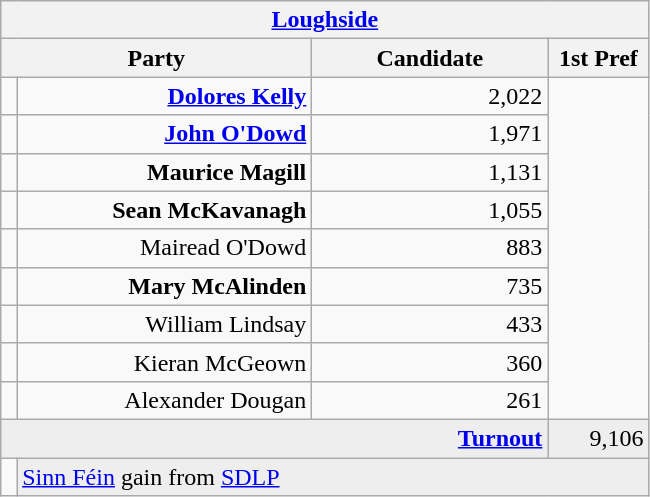<table class="wikitable">
<tr>
<th colspan="4" align="center"><a href='#'>Loughside</a></th>
</tr>
<tr>
<th colspan="2" align="center" width=200>Party</th>
<th width=150>Candidate</th>
<th width=60>1st Pref</th>
</tr>
<tr>
<td></td>
<td align="right"><strong><a href='#'>Dolores Kelly</a></strong></td>
<td align="right">2,022</td>
</tr>
<tr>
<td></td>
<td align="right"><strong><a href='#'>John O'Dowd</a></strong></td>
<td align="right">1,971</td>
</tr>
<tr>
<td></td>
<td align="right"><strong>Maurice Magill</strong></td>
<td align="right">1,131</td>
</tr>
<tr>
<td></td>
<td align="right"><strong>Sean McKavanagh</strong></td>
<td align="right">1,055</td>
</tr>
<tr>
<td></td>
<td align="right">Mairead O'Dowd</td>
<td align="right">883</td>
</tr>
<tr>
<td></td>
<td align="right"><strong>Mary McAlinden</strong></td>
<td align="right">735</td>
</tr>
<tr>
<td></td>
<td align="right">William Lindsay</td>
<td align="right">433</td>
</tr>
<tr>
<td></td>
<td align="right">Kieran McGeown</td>
<td align="right">360</td>
</tr>
<tr>
<td></td>
<td align="right">Alexander Dougan</td>
<td align="right">261</td>
</tr>
<tr bgcolor="EEEEEE">
<td colspan=3 align="right"><strong><a href='#'>Turnout</a></strong></td>
<td align="right">9,106</td>
</tr>
<tr>
<td bgcolor=></td>
<td colspan=3 bgcolor="EEEEEE"><a href='#'>Sinn Féin</a> gain from <a href='#'>SDLP</a></td>
</tr>
</table>
